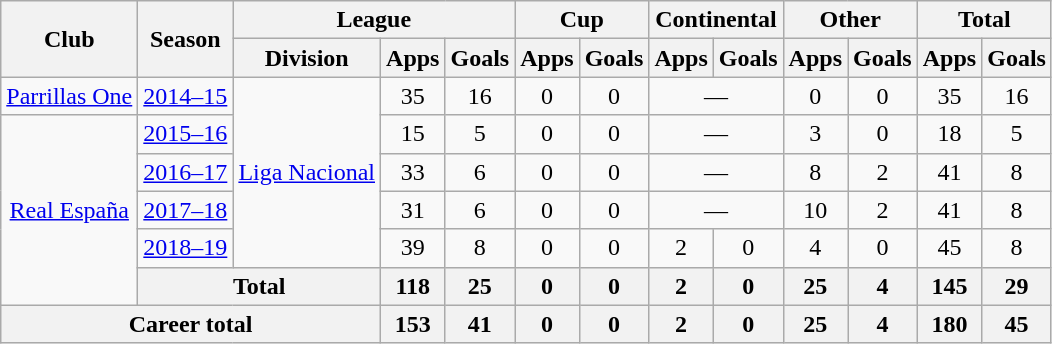<table class="wikitable" style="text-align:center">
<tr>
<th rowspan="2">Club</th>
<th rowspan="2">Season</th>
<th colspan="3">League</th>
<th colspan="2">Cup</th>
<th colspan="2">Continental</th>
<th colspan="2">Other</th>
<th colspan="2">Total</th>
</tr>
<tr>
<th>Division</th>
<th>Apps</th>
<th>Goals</th>
<th>Apps</th>
<th>Goals</th>
<th>Apps</th>
<th>Goals</th>
<th>Apps</th>
<th>Goals</th>
<th>Apps</th>
<th>Goals</th>
</tr>
<tr>
<td rowspan="1"><a href='#'>Parrillas One</a></td>
<td><a href='#'>2014–15</a></td>
<td rowspan="5"><a href='#'>Liga Nacional</a></td>
<td>35</td>
<td>16</td>
<td>0</td>
<td>0</td>
<td colspan="2">—</td>
<td>0</td>
<td>0</td>
<td>35</td>
<td>16</td>
</tr>
<tr>
<td rowspan="5"><a href='#'>Real España</a></td>
<td><a href='#'>2015–16</a></td>
<td>15</td>
<td>5</td>
<td>0</td>
<td>0</td>
<td colspan="2">—</td>
<td>3</td>
<td>0</td>
<td>18</td>
<td>5</td>
</tr>
<tr>
<td><a href='#'>2016–17</a></td>
<td>33</td>
<td>6</td>
<td>0</td>
<td>0</td>
<td colspan="2">—</td>
<td>8</td>
<td>2</td>
<td>41</td>
<td>8</td>
</tr>
<tr>
<td><a href='#'>2017–18</a></td>
<td>31</td>
<td>6</td>
<td>0</td>
<td>0</td>
<td colspan="2">—</td>
<td>10</td>
<td>2</td>
<td>41</td>
<td>8</td>
</tr>
<tr>
<td><a href='#'>2018–19</a></td>
<td>39</td>
<td>8</td>
<td>0</td>
<td>0</td>
<td>2</td>
<td>0</td>
<td>4</td>
<td>0</td>
<td>45</td>
<td>8</td>
</tr>
<tr>
<th colspan="2">Total</th>
<th>118</th>
<th>25</th>
<th>0</th>
<th>0</th>
<th>2</th>
<th>0</th>
<th>25</th>
<th>4</th>
<th>145</th>
<th>29</th>
</tr>
<tr>
<th colspan="3">Career total</th>
<th>153</th>
<th>41</th>
<th>0</th>
<th>0</th>
<th>2</th>
<th>0</th>
<th>25</th>
<th>4</th>
<th>180</th>
<th>45</th>
</tr>
</table>
